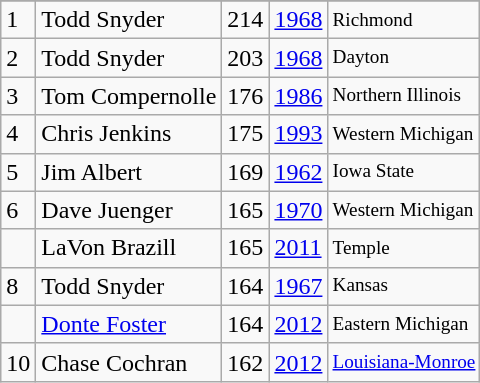<table class="wikitable">
<tr>
</tr>
<tr>
<td>1</td>
<td>Todd Snyder</td>
<td>214</td>
<td><a href='#'>1968</a></td>
<td style="font-size:80%;">Richmond</td>
</tr>
<tr>
<td>2</td>
<td>Todd Snyder</td>
<td>203</td>
<td><a href='#'>1968</a></td>
<td style="font-size:80%;">Dayton</td>
</tr>
<tr>
<td>3</td>
<td>Tom Compernolle</td>
<td>176</td>
<td><a href='#'>1986</a></td>
<td style="font-size:80%;">Northern Illinois</td>
</tr>
<tr>
<td>4</td>
<td>Chris Jenkins</td>
<td>175</td>
<td><a href='#'>1993</a></td>
<td style="font-size:80%;">Western Michigan</td>
</tr>
<tr>
<td>5</td>
<td>Jim Albert</td>
<td>169</td>
<td><a href='#'>1962</a></td>
<td style="font-size:80%;">Iowa State</td>
</tr>
<tr>
<td>6</td>
<td>Dave Juenger</td>
<td>165</td>
<td><a href='#'>1970</a></td>
<td style="font-size:80%;">Western Michigan</td>
</tr>
<tr>
<td></td>
<td>LaVon Brazill</td>
<td>165</td>
<td><a href='#'>2011</a></td>
<td style="font-size:80%;">Temple</td>
</tr>
<tr>
<td>8</td>
<td>Todd Snyder</td>
<td>164</td>
<td><a href='#'>1967</a></td>
<td style="font-size:80%;">Kansas</td>
</tr>
<tr>
<td></td>
<td><a href='#'>Donte Foster</a></td>
<td>164</td>
<td><a href='#'>2012</a></td>
<td style="font-size:80%;">Eastern Michigan</td>
</tr>
<tr>
<td>10</td>
<td>Chase Cochran</td>
<td>162</td>
<td><a href='#'>2012</a></td>
<td style="font-size:80%;"><a href='#'>Louisiana-Monroe</a></td>
</tr>
</table>
